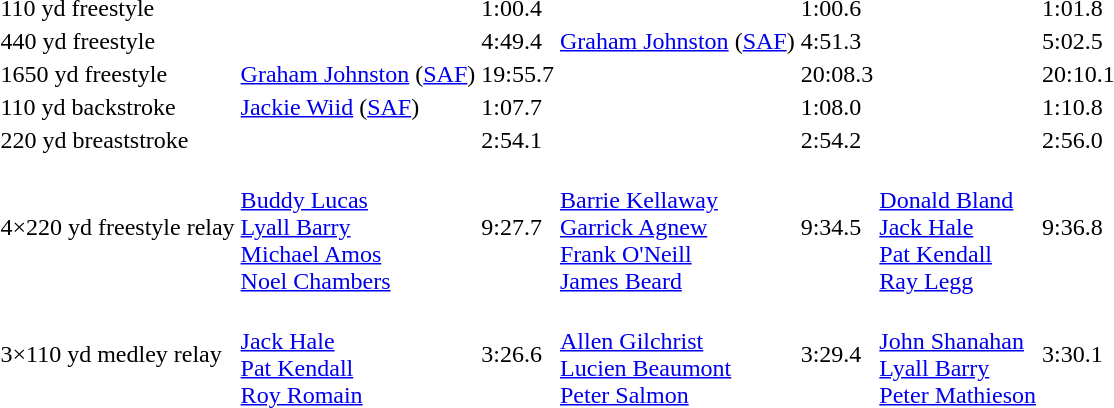<table>
<tr>
<td>110 yd freestyle</td>
<td></td>
<td>1:00.4</td>
<td></td>
<td>1:00.6</td>
<td></td>
<td>1:01.8</td>
</tr>
<tr>
<td>440 yd freestyle</td>
<td></td>
<td>4:49.4</td>
<td> <a href='#'>Graham Johnston</a> (<a href='#'>SAF</a>)</td>
<td>4:51.3</td>
<td></td>
<td>5:02.5</td>
</tr>
<tr>
<td>1650 yd freestyle</td>
<td> <a href='#'>Graham Johnston</a> (<a href='#'>SAF</a>)</td>
<td>19:55.7</td>
<td></td>
<td>20:08.3</td>
<td></td>
<td>20:10.1</td>
</tr>
<tr>
<td>110 yd backstroke</td>
<td> <a href='#'>Jackie Wiid</a> (<a href='#'>SAF</a>)</td>
<td>1:07.7</td>
<td></td>
<td>1:08.0</td>
<td></td>
<td>1:10.8</td>
</tr>
<tr>
<td>220 yd breaststroke</td>
<td></td>
<td>2:54.1</td>
<td></td>
<td>2:54.2</td>
<td></td>
<td>2:56.0</td>
</tr>
<tr>
<td nowrap>4×220 yd freestyle relay</td>
<td><br><a href='#'>Buddy Lucas</a><br><a href='#'>Lyall Barry</a><br><a href='#'>Michael Amos</a><br><a href='#'>Noel Chambers</a></td>
<td>9:27.7</td>
<td><br><a href='#'>Barrie Kellaway</a><br><a href='#'>Garrick Agnew</a><br><a href='#'>Frank O'Neill</a><br><a href='#'>James Beard</a></td>
<td>9:34.5</td>
<td><br><a href='#'>Donald Bland</a><br><a href='#'>Jack Hale</a><br><a href='#'>Pat Kendall</a><br><a href='#'>Ray Legg</a></td>
<td>9:36.8</td>
</tr>
<tr>
<td>3×110 yd medley relay</td>
<td><br><a href='#'>Jack Hale</a><br><a href='#'>Pat Kendall</a><br><a href='#'>Roy Romain</a></td>
<td>3:26.6</td>
<td><br><a href='#'>Allen Gilchrist</a><br><a href='#'>Lucien Beaumont</a><br><a href='#'>Peter Salmon</a></td>
<td>3:29.4</td>
<td><br><a href='#'>John Shanahan</a><br><a href='#'>Lyall Barry</a><br><a href='#'>Peter Mathieson</a></td>
<td>3:30.1</td>
</tr>
</table>
